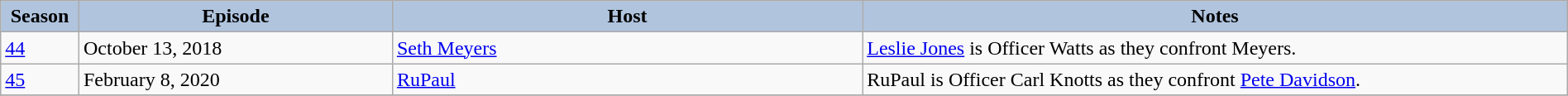<table class="wikitable" style="width:100%;">
<tr>
<th style="background:#B0C4DE;" width="5%">Season</th>
<th style="background:#B0C4DE;" width="20%">Episode</th>
<th style="background:#B0C4DE;" width="30%">Host</th>
<th style="background:#B0C4DE;" width="45%">Notes</th>
</tr>
<tr>
<td><a href='#'>44</a></td>
<td>October 13, 2018</td>
<td><a href='#'>Seth Meyers</a></td>
<td><a href='#'>Leslie Jones</a> is Officer Watts as they confront Meyers.</td>
</tr>
<tr>
<td><a href='#'>45</a></td>
<td>February 8, 2020</td>
<td><a href='#'>RuPaul</a></td>
<td>RuPaul is Officer Carl Knotts as they confront <a href='#'>Pete Davidson</a>.</td>
</tr>
<tr>
</tr>
</table>
